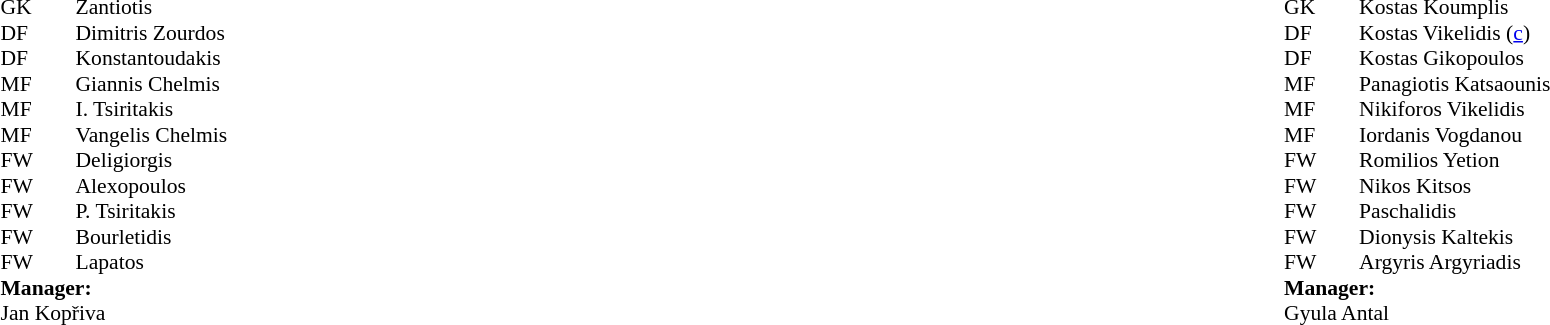<table width="100%">
<tr>
<td valign="top" width="50%"><br><table style="font-size: 90%" cellspacing="0" cellpadding="0">
<tr>
<th width="25"></th>
<th width="25"></th>
</tr>
<tr>
<td>GK</td>
<td></td>
<td> Zantiotis</td>
</tr>
<tr>
<td>DF</td>
<td></td>
<td> Dimitris Zourdos</td>
</tr>
<tr>
<td>DF</td>
<td></td>
<td> Konstantoudakis</td>
</tr>
<tr>
<td>MF</td>
<td></td>
<td> Giannis Chelmis</td>
</tr>
<tr>
<td>MF</td>
<td></td>
<td> I. Tsiritakis</td>
</tr>
<tr>
<td>MF</td>
<td></td>
<td> Vangelis Chelmis</td>
</tr>
<tr>
<td>FW</td>
<td></td>
<td> Deligiorgis</td>
</tr>
<tr>
<td>FW</td>
<td></td>
<td> Alexopoulos</td>
</tr>
<tr>
<td>FW</td>
<td></td>
<td> P. Tsiritakis</td>
</tr>
<tr>
<td>FW</td>
<td></td>
<td> Bourletidis</td>
</tr>
<tr>
<td>FW</td>
<td></td>
<td> Lapatos</td>
</tr>
<tr>
<td colspan=4><strong>Manager:</strong></td>
</tr>
<tr>
<td colspan="4"> Jan Kopřiva</td>
</tr>
</table>
</td>
<td valign="top" width="50%"><br><table style="font-size: 90%" cellspacing="0" cellpadding="0" align="center">
<tr>
<th width="25"></th>
<th width="25"></th>
</tr>
<tr>
<td>GK</td>
<td></td>
<td> Kostas Koumplis</td>
</tr>
<tr>
<td>DF</td>
<td></td>
<td> Kostas Vikelidis (<a href='#'>c</a>)</td>
</tr>
<tr>
<td>DF</td>
<td></td>
<td> Kostas Gikopoulos</td>
</tr>
<tr>
<td>MF</td>
<td></td>
<td> Panagiotis Katsaounis</td>
</tr>
<tr>
<td>MF</td>
<td></td>
<td> Nikiforos Vikelidis</td>
</tr>
<tr>
<td>MF</td>
<td></td>
<td> Iordanis Vogdanou</td>
</tr>
<tr>
<td>FW</td>
<td></td>
<td> Romilios Yetion</td>
</tr>
<tr>
<td>FW</td>
<td></td>
<td> Nikos Kitsos</td>
</tr>
<tr>
<td>FW</td>
<td></td>
<td> Paschalidis</td>
</tr>
<tr>
<td>FW</td>
<td></td>
<td> Dionysis Kaltekis</td>
</tr>
<tr>
<td>FW</td>
<td></td>
<td> Argyris Argyriadis</td>
</tr>
<tr>
<td colspan=4><strong>Manager:</strong></td>
</tr>
<tr>
<td colspan="4"> Gyula Antal</td>
</tr>
</table>
</td>
</tr>
</table>
